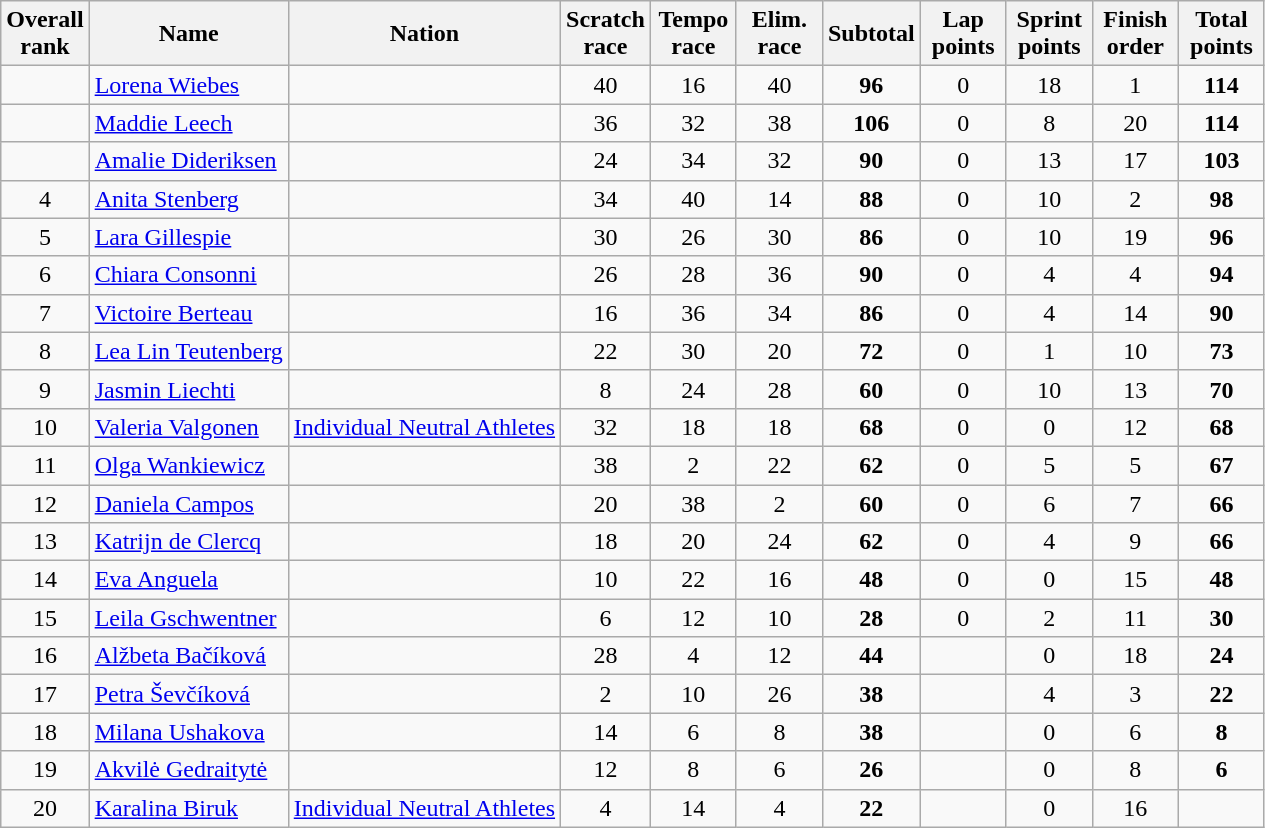<table class="wikitable sortable" style="text-align:center">
<tr>
<th width=50>Overall rank</th>
<th>Name</th>
<th>Nation</th>
<th width=50>Scratch race</th>
<th width=50>Tempo race</th>
<th width=50>Elim. race</th>
<th width=50>Subtotal</th>
<th width=50>Lap points</th>
<th width=50>Sprint points</th>
<th width=50>Finish order</th>
<th width=50>Total points</th>
</tr>
<tr>
<td></td>
<td align=left><a href='#'>Lorena Wiebes</a></td>
<td align=left></td>
<td>40</td>
<td>16</td>
<td>40</td>
<td><strong>96</strong></td>
<td>0</td>
<td>18</td>
<td>1</td>
<td><strong>114</strong></td>
</tr>
<tr>
<td></td>
<td align=left><a href='#'>Maddie Leech</a></td>
<td align=left></td>
<td>36</td>
<td>32</td>
<td>38</td>
<td><strong>106</strong></td>
<td>0</td>
<td>8</td>
<td>20</td>
<td><strong>114</strong></td>
</tr>
<tr>
<td></td>
<td align=left><a href='#'>Amalie Dideriksen</a></td>
<td align=left></td>
<td>24</td>
<td>34</td>
<td>32</td>
<td><strong>90</strong></td>
<td>0</td>
<td>13</td>
<td>17</td>
<td><strong>103</strong></td>
</tr>
<tr>
<td>4</td>
<td align=left><a href='#'>Anita Stenberg</a></td>
<td align=left></td>
<td>34</td>
<td>40</td>
<td>14</td>
<td><strong>88</strong></td>
<td>0</td>
<td>10</td>
<td>2</td>
<td><strong>98</strong></td>
</tr>
<tr>
<td>5</td>
<td align=left><a href='#'>Lara Gillespie</a></td>
<td align=left></td>
<td>30</td>
<td>26</td>
<td>30</td>
<td><strong>86</strong></td>
<td>0</td>
<td>10</td>
<td>19</td>
<td><strong>96</strong></td>
</tr>
<tr>
<td>6</td>
<td align=left><a href='#'>Chiara Consonni</a></td>
<td align=left></td>
<td>26</td>
<td>28</td>
<td>36</td>
<td><strong>90</strong></td>
<td>0</td>
<td>4</td>
<td>4</td>
<td><strong>94</strong></td>
</tr>
<tr>
<td>7</td>
<td align=left><a href='#'>Victoire Berteau</a></td>
<td align=left></td>
<td>16</td>
<td>36</td>
<td>34</td>
<td><strong>86</strong></td>
<td>0</td>
<td>4</td>
<td>14</td>
<td><strong>90</strong></td>
</tr>
<tr>
<td>8</td>
<td align=left><a href='#'>Lea Lin Teutenberg</a></td>
<td align=left></td>
<td>22</td>
<td>30</td>
<td>20</td>
<td><strong>72</strong></td>
<td>0</td>
<td>1</td>
<td>10</td>
<td><strong>73</strong></td>
</tr>
<tr>
<td>9</td>
<td align=left><a href='#'>Jasmin Liechti</a></td>
<td align=left></td>
<td>8</td>
<td>24</td>
<td>28</td>
<td><strong>60</strong></td>
<td>0</td>
<td>10</td>
<td>13</td>
<td><strong>70</strong></td>
</tr>
<tr>
<td>10</td>
<td align=left><a href='#'>Valeria Valgonen</a></td>
<td align=left><a href='#'>Individual Neutral Athletes</a></td>
<td>32</td>
<td>18</td>
<td>18</td>
<td><strong>68</strong></td>
<td>0</td>
<td>0</td>
<td>12</td>
<td><strong>68</strong></td>
</tr>
<tr>
<td>11</td>
<td align=left><a href='#'>Olga Wankiewicz</a></td>
<td align=left></td>
<td>38</td>
<td>2</td>
<td>22</td>
<td><strong>62</strong></td>
<td>0</td>
<td>5</td>
<td>5</td>
<td><strong>67</strong></td>
</tr>
<tr>
<td>12</td>
<td align=left><a href='#'>Daniela Campos</a></td>
<td align=left></td>
<td>20</td>
<td>38</td>
<td>2</td>
<td><strong>60</strong></td>
<td>0</td>
<td>6</td>
<td>7</td>
<td><strong>66</strong></td>
</tr>
<tr>
<td>13</td>
<td align=left><a href='#'>Katrijn de Clercq</a></td>
<td align=left></td>
<td>18</td>
<td>20</td>
<td>24</td>
<td><strong>62</strong></td>
<td>0</td>
<td>4</td>
<td>9</td>
<td><strong>66</strong></td>
</tr>
<tr>
<td>14</td>
<td align=left><a href='#'>Eva Anguela</a></td>
<td align=left></td>
<td>10</td>
<td>22</td>
<td>16</td>
<td><strong>48</strong></td>
<td>0</td>
<td>0</td>
<td>15</td>
<td><strong>48</strong></td>
</tr>
<tr>
<td>15</td>
<td align=left><a href='#'>Leila Gschwentner</a></td>
<td align=left></td>
<td>6</td>
<td>12</td>
<td>10</td>
<td><strong>28</strong></td>
<td>0</td>
<td>2</td>
<td>11</td>
<td><strong>30</strong></td>
</tr>
<tr>
<td>16</td>
<td align=left><a href='#'>Alžbeta Bačíková</a></td>
<td align=left></td>
<td>28</td>
<td>4</td>
<td>12</td>
<td><strong>44</strong></td>
<td></td>
<td>0</td>
<td>18</td>
<td><strong>24</strong></td>
</tr>
<tr>
<td>17</td>
<td align=left><a href='#'>Petra Ševčíková</a></td>
<td align=left></td>
<td>2</td>
<td>10</td>
<td>26</td>
<td><strong>38</strong></td>
<td></td>
<td>4</td>
<td>3</td>
<td><strong>22</strong></td>
</tr>
<tr>
<td>18</td>
<td align=left><a href='#'>Milana Ushakova</a></td>
<td align=left></td>
<td>14</td>
<td>6</td>
<td>8</td>
<td><strong>38</strong></td>
<td></td>
<td>0</td>
<td>6</td>
<td><strong>8</strong></td>
</tr>
<tr>
<td>19</td>
<td align=left><a href='#'>Akvilė Gedraitytė</a></td>
<td align=left></td>
<td>12</td>
<td>8</td>
<td>6</td>
<td><strong>26</strong></td>
<td></td>
<td>0</td>
<td>8</td>
<td><strong>6</strong></td>
</tr>
<tr>
<td>20</td>
<td align=left><a href='#'>Karalina Biruk</a></td>
<td align=left><a href='#'>Individual Neutral Athletes</a></td>
<td>4</td>
<td>14</td>
<td>4</td>
<td><strong>22</strong></td>
<td></td>
<td>0</td>
<td>16</td>
<td><strong></strong></td>
</tr>
</table>
